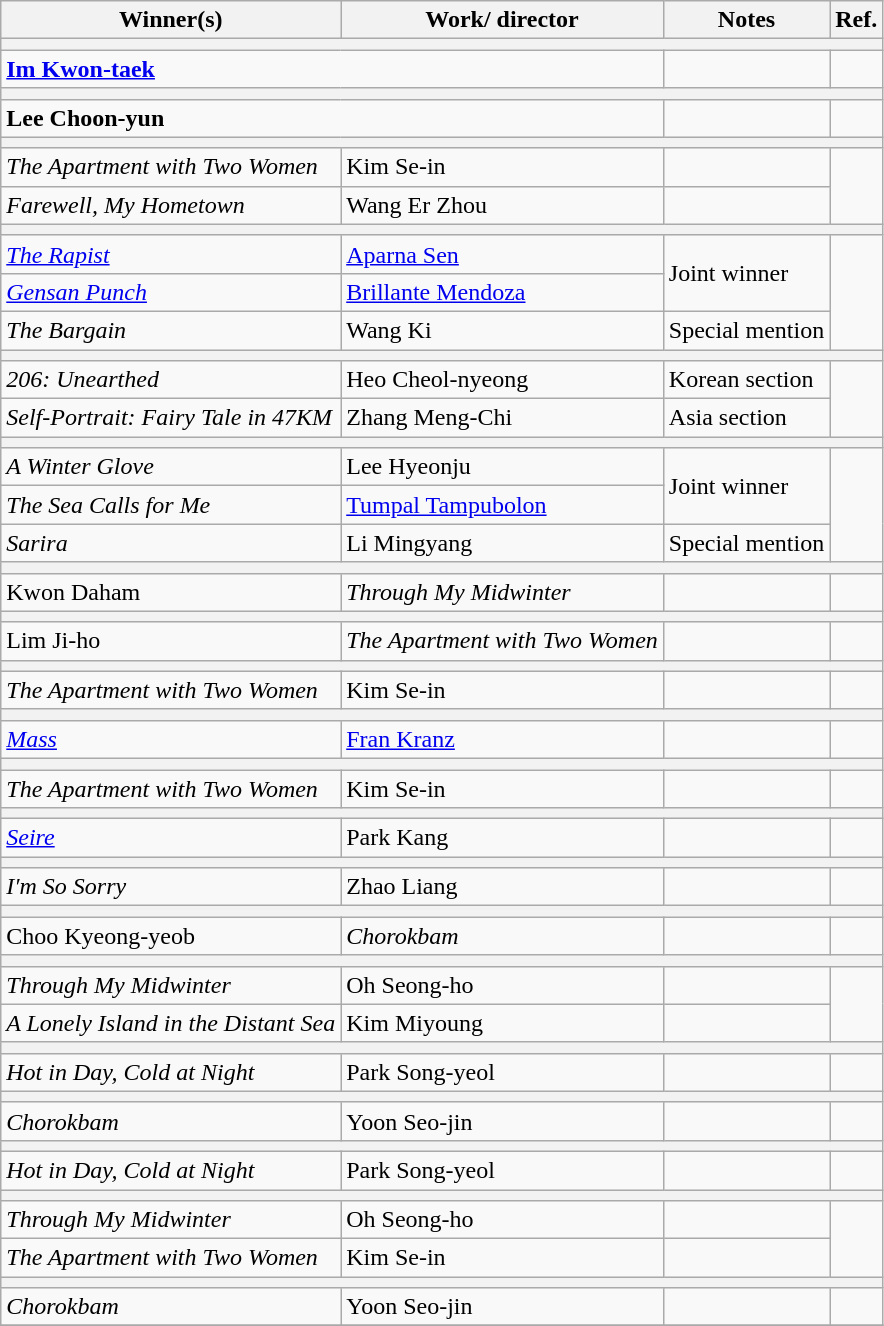<table class="wikitable">
<tr>
<th>Winner(s)</th>
<th>Work/ director</th>
<th>Notes</th>
<th>Ref.</th>
</tr>
<tr>
<th colspan =4></th>
</tr>
<tr>
<td colspan =2><strong><a href='#'>Im Kwon-taek</a></strong></td>
<td></td>
<td></td>
</tr>
<tr>
<th colspan =4></th>
</tr>
<tr>
<td colspan =2><strong>Lee Choon-yun</strong></td>
<td></td>
<td></td>
</tr>
<tr>
<th colspan =4></th>
</tr>
<tr>
<td><em>The Apartment with Two Women</em></td>
<td>Kim Se-in</td>
<td></td>
<td rowspan=2></td>
</tr>
<tr>
<td><em>Farewell, My Hometown</em></td>
<td>Wang Er Zhou</td>
<td></td>
</tr>
<tr>
<th colspan =4></th>
</tr>
<tr>
<td><em><a href='#'>The Rapist</a></em></td>
<td><a href='#'>Aparna Sen</a></td>
<td rowspan=2>Joint winner</td>
<td rowspan=3></td>
</tr>
<tr>
<td><em><a href='#'>Gensan Punch</a></em></td>
<td><a href='#'>Brillante Mendoza</a></td>
</tr>
<tr>
<td><em>The Bargain</em></td>
<td>Wang Ki</td>
<td>Special mention</td>
</tr>
<tr>
<th colspan =4></th>
</tr>
<tr>
<td><em>206: Unearthed</em></td>
<td>Heo Cheol-nyeong</td>
<td>Korean section</td>
<td rowspan=2></td>
</tr>
<tr>
<td><em>Self-Portrait: Fairy Tale in 47KM</em></td>
<td>Zhang Meng-Chi</td>
<td>Asia section</td>
</tr>
<tr>
<th colspan =4></th>
</tr>
<tr>
<td><em>A Winter Glove</em></td>
<td>Lee Hyeonju</td>
<td rowspan=2>Joint winner</td>
<td rowspan=3></td>
</tr>
<tr>
<td><em>The Sea Calls for Me</em></td>
<td><a href='#'>Tumpal Tampubolon</a></td>
</tr>
<tr>
<td><em>Sarira</em></td>
<td>Li Mingyang</td>
<td>Special mention</td>
</tr>
<tr>
<th colspan =4></th>
</tr>
<tr>
<td>Kwon Daham</td>
<td><em>Through My Midwinter</em></td>
<td></td>
<td></td>
</tr>
<tr>
<th colspan =4></th>
</tr>
<tr>
<td>Lim Ji-ho</td>
<td><em>The Apartment with Two Women</em></td>
<td></td>
<td></td>
</tr>
<tr>
<th colspan =4></th>
</tr>
<tr>
<td><em>The Apartment with Two Women</em></td>
<td>Kim Se-in</td>
<td></td>
<td></td>
</tr>
<tr>
<th colspan =4></th>
</tr>
<tr>
<td><em><a href='#'>Mass</a></em></td>
<td><a href='#'>Fran Kranz</a></td>
<td></td>
<td></td>
</tr>
<tr>
<th colspan =4></th>
</tr>
<tr>
<td><em>The Apartment with Two Women</em></td>
<td>Kim Se-in</td>
<td></td>
<td></td>
</tr>
<tr>
<th colspan =4></th>
</tr>
<tr>
<td><em><a href='#'>Seire</a></em></td>
<td>Park Kang</td>
<td></td>
<td></td>
</tr>
<tr>
<th colspan =4></th>
</tr>
<tr>
<td><em>I′m So Sorry</em></td>
<td>Zhao Liang</td>
<td></td>
<td></td>
</tr>
<tr>
<th colspan =4></th>
</tr>
<tr>
<td>Choo Kyeong-yeob</td>
<td><em>Chorokbam</em></td>
<td></td>
<td></td>
</tr>
<tr>
<th colspan =4></th>
</tr>
<tr>
<td><em>Through My Midwinter</em></td>
<td>Oh Seong-ho</td>
<td></td>
<td rowspan=2></td>
</tr>
<tr>
<td><em>A Lonely Island in the Distant Sea</em></td>
<td>Kim Miyoung</td>
<td></td>
</tr>
<tr>
<th colspan =4></th>
</tr>
<tr>
<td><em>Hot in Day, Cold at Night</em></td>
<td>Park Song-yeol</td>
<td></td>
<td></td>
</tr>
<tr>
<th colspan =4></th>
</tr>
<tr>
<td><em>Chorokbam</em></td>
<td>Yoon Seo-jin</td>
<td></td>
<td></td>
</tr>
<tr>
<th colspan =4></th>
</tr>
<tr>
<td><em>Hot in Day, Cold at Night</em></td>
<td>Park Song-yeol</td>
<td></td>
<td></td>
</tr>
<tr>
<th colspan =4></th>
</tr>
<tr>
<td><em>Through My Midwinter</em></td>
<td>Oh Seong-ho</td>
<td></td>
<td rowspan=2></td>
</tr>
<tr>
<td><em>The Apartment with Two Women</em></td>
<td>Kim Se-in</td>
<td></td>
</tr>
<tr>
<th colspan =4></th>
</tr>
<tr>
<td><em>Chorokbam</em></td>
<td>Yoon Seo-jin</td>
<td></td>
<td></td>
</tr>
<tr>
</tr>
</table>
